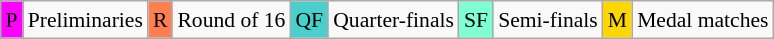<table class="wikitable" style="margin:0.5em auto; font-size:90%; line-height:1.25em;">
<tr>
<td bgcolor="#FF00FF" align=center>P</td>
<td>Preliminaries</td>
<td bgcolor="#FF7F50" align=center>R</td>
<td>Round of 16</td>
<td bgcolor="#48D1CC" align=center>QF</td>
<td>Quarter-finals</td>
<td bgcolor="#7FFFD4" align=center>SF</td>
<td>Semi-finals</td>
<td bgcolor="gold" align=center>M</td>
<td>Medal matches</td>
</tr>
</table>
